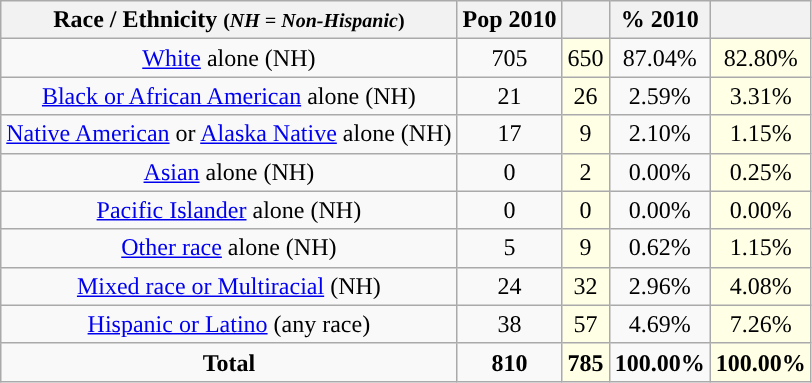<table class="wikitable" style="text-align:center;">
<tr>
<th>Race / Ethnicity <small>(<em>NH = Non-Hispanic</em>)</small></th>
<th>Pop 2010</th>
<th></th>
<th>% 2010</th>
<th></th>
</tr>
<tr>
<td><a href='#'>White</a> alone (NH)</td>
<td>705</td>
<td style='background: #ffffe6;'>650</td>
<td>87.04%</td>
<td style='background: #ffffe6;'>82.80%</td>
</tr>
<tr>
<td><a href='#'>Black or African American</a> alone (NH)</td>
<td>21</td>
<td style='background: #ffffe6;'>26</td>
<td>2.59%</td>
<td style='background: #ffffe6;'>3.31%</td>
</tr>
<tr>
<td><a href='#'>Native American</a> or <a href='#'>Alaska Native</a> alone (NH)</td>
<td>17</td>
<td style='background: #ffffe6;'>9</td>
<td>2.10%</td>
<td style='background: #ffffe6;'>1.15%</td>
</tr>
<tr>
<td><a href='#'>Asian</a> alone (NH)</td>
<td>0</td>
<td style='background: #ffffe6;'>2</td>
<td>0.00%</td>
<td style='background: #ffffe6;'>0.25%</td>
</tr>
<tr>
<td><a href='#'>Pacific Islander</a> alone (NH)</td>
<td>0</td>
<td style='background: #ffffe6;'>0</td>
<td>0.00%</td>
<td style='background: #ffffe6;'>0.00%</td>
</tr>
<tr>
<td><a href='#'>Other race</a> alone (NH)</td>
<td>5</td>
<td style='background: #ffffe6;'>9</td>
<td>0.62%</td>
<td style='background: #ffffe6;'>1.15%</td>
</tr>
<tr>
<td><a href='#'>Mixed race or Multiracial</a> (NH)</td>
<td>24</td>
<td style='background: #ffffe6;'>32</td>
<td>2.96%</td>
<td style='background: #ffffe6;'>4.08%</td>
</tr>
<tr>
<td><a href='#'>Hispanic or Latino</a> (any race)</td>
<td>38</td>
<td style='background: #ffffe6;'>57</td>
<td>4.69%</td>
<td style='background: #ffffe6;'>7.26%</td>
</tr>
<tr>
<td><strong>Total</strong></td>
<td><strong>810</strong></td>
<td style='background: #ffffe6;'><strong>785</strong></td>
<td><strong>100.00%</strong></td>
<td style='background: #ffffe6;'><strong>100.00%</strong></td>
</tr>
</table>
